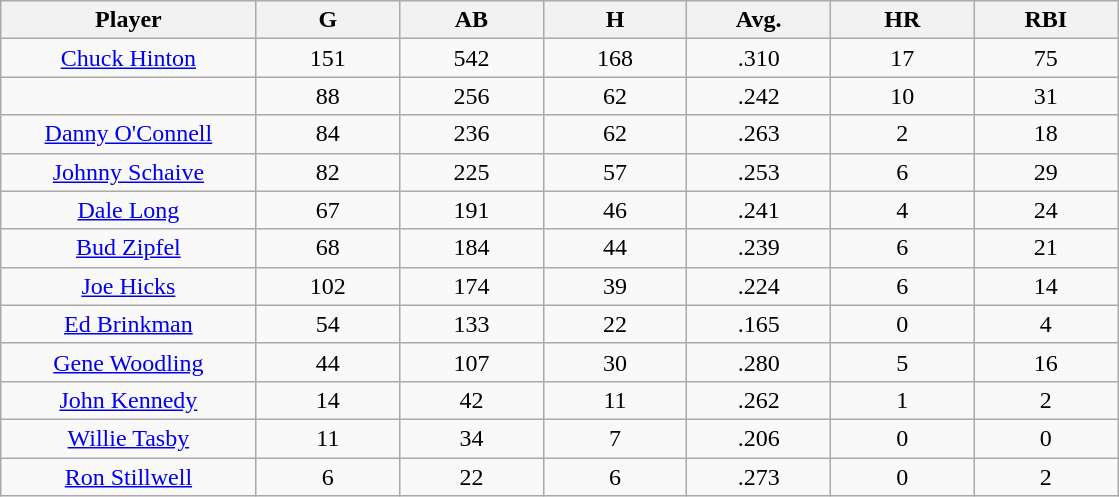<table class="wikitable sortable">
<tr>
<th bgcolor="#DDDDFF" width="16%">Player</th>
<th bgcolor="#DDDDFF" width="9%">G</th>
<th bgcolor="#DDDDFF" width="9%">AB</th>
<th bgcolor="#DDDDFF" width="9%">H</th>
<th bgcolor="#DDDDFF" width="9%">Avg.</th>
<th bgcolor="#DDDDFF" width="9%">HR</th>
<th bgcolor="#DDDDFF" width="9%">RBI</th>
</tr>
<tr align="center">
<td><a href='#'>Chuck Hinton</a></td>
<td>151</td>
<td>542</td>
<td>168</td>
<td>.310</td>
<td>17</td>
<td>75</td>
</tr>
<tr align=center>
<td></td>
<td>88</td>
<td>256</td>
<td>62</td>
<td>.242</td>
<td>10</td>
<td>31</td>
</tr>
<tr align="center">
<td><a href='#'>Danny O'Connell</a></td>
<td>84</td>
<td>236</td>
<td>62</td>
<td>.263</td>
<td>2</td>
<td>18</td>
</tr>
<tr align=center>
<td><a href='#'>Johnny Schaive</a></td>
<td>82</td>
<td>225</td>
<td>57</td>
<td>.253</td>
<td>6</td>
<td>29</td>
</tr>
<tr align=center>
<td><a href='#'>Dale Long</a></td>
<td>67</td>
<td>191</td>
<td>46</td>
<td>.241</td>
<td>4</td>
<td>24</td>
</tr>
<tr align=center>
<td><a href='#'>Bud Zipfel</a></td>
<td>68</td>
<td>184</td>
<td>44</td>
<td>.239</td>
<td>6</td>
<td>21</td>
</tr>
<tr align=center>
<td><a href='#'>Joe Hicks</a></td>
<td>102</td>
<td>174</td>
<td>39</td>
<td>.224</td>
<td>6</td>
<td>14</td>
</tr>
<tr align=center>
<td><a href='#'>Ed Brinkman</a></td>
<td>54</td>
<td>133</td>
<td>22</td>
<td>.165</td>
<td>0</td>
<td>4</td>
</tr>
<tr align=center>
<td><a href='#'>Gene Woodling</a></td>
<td>44</td>
<td>107</td>
<td>30</td>
<td>.280</td>
<td>5</td>
<td>16</td>
</tr>
<tr align=center>
<td><a href='#'>John Kennedy</a></td>
<td>14</td>
<td>42</td>
<td>11</td>
<td>.262</td>
<td>1</td>
<td>2</td>
</tr>
<tr align=center>
<td><a href='#'>Willie Tasby</a></td>
<td>11</td>
<td>34</td>
<td>7</td>
<td>.206</td>
<td>0</td>
<td>0</td>
</tr>
<tr align=center>
<td><a href='#'>Ron Stillwell</a></td>
<td>6</td>
<td>22</td>
<td>6</td>
<td>.273</td>
<td>0</td>
<td>2</td>
</tr>
</table>
